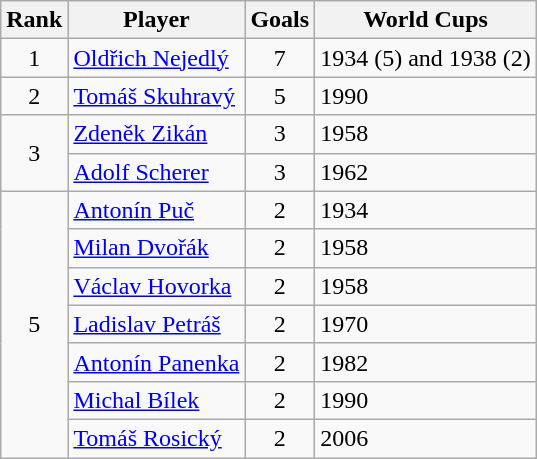<table class="wikitable" style="text-align: left;">
<tr>
<th>Rank</th>
<th>Player</th>
<th>Goals</th>
<th>World Cups</th>
</tr>
<tr>
<td align=center>1</td>
<td><a href='#'>Oldřich Nejedlý</a></td>
<td align=center>7</td>
<td>1934 (5) and 1938 (2)</td>
</tr>
<tr>
<td align=center>2</td>
<td><a href='#'>Tomáš Skuhravý</a></td>
<td align=center>5</td>
<td>1990</td>
</tr>
<tr>
<td rowspan=2 align=center>3</td>
<td><a href='#'>Zdeněk Zikán</a></td>
<td align=center>3</td>
<td>1958</td>
</tr>
<tr>
<td><a href='#'>Adolf Scherer</a></td>
<td align=center>3</td>
<td>1962</td>
</tr>
<tr>
<td rowspan=7 align=center>5</td>
<td><a href='#'>Antonín Puč</a></td>
<td align=center>2</td>
<td>1934</td>
</tr>
<tr>
<td><a href='#'>Milan Dvořák</a></td>
<td align=center>2</td>
<td>1958</td>
</tr>
<tr>
<td><a href='#'>Václav Hovorka</a></td>
<td align=center>2</td>
<td>1958</td>
</tr>
<tr>
<td><a href='#'>Ladislav Petráš</a></td>
<td align=center>2</td>
<td>1970</td>
</tr>
<tr>
<td><a href='#'>Antonín Panenka</a></td>
<td align=center>2</td>
<td>1982</td>
</tr>
<tr>
<td><a href='#'>Michal Bílek</a></td>
<td align=center>2</td>
<td>1990</td>
</tr>
<tr>
<td><a href='#'>Tomáš Rosický</a></td>
<td align=center>2</td>
<td>2006</td>
</tr>
</table>
